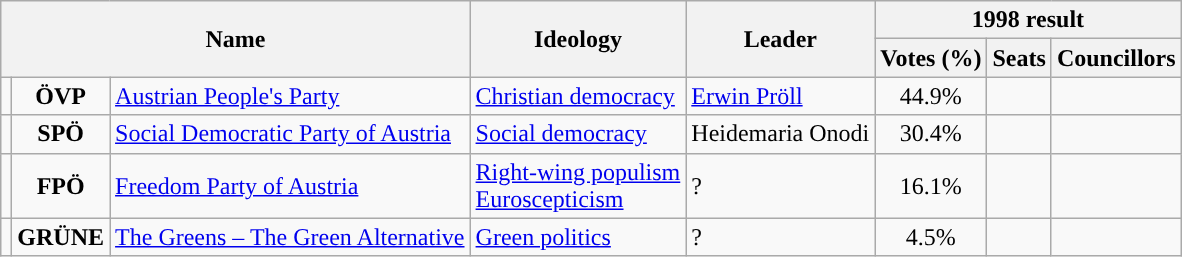<table class="wikitable">
<tr>
<th rowspan="2" colspan="3">Name</th>
<th rowspan="2">Ideology</th>
<th rowspan="2">Leader</th>
<th colspan="3">1998 result</th>
</tr>
<tr>
<th>Votes (%)</th>
<th>Seats</th>
<th>Councillors</th>
</tr>
<tr>
<td style="background:"></td>
<td style="text-align:center;"><strong>ÖVP</strong></td>
<td><a href='#'>Austrian People's Party</a><br></td>
<td><a href='#'>Christian democracy</a></td>
<td><a href='#'>Erwin Pröll</a></td>
<td style="text-align:center;">44.9%</td>
<td></td>
<td></td>
</tr>
<tr>
<td style="background:"></td>
<td style="text-align:center;"><strong>SPÖ</strong></td>
<td><a href='#'>Social Democratic Party of Austria</a><br></td>
<td><a href='#'>Social democracy</a></td>
<td>Heidemaria Onodi</td>
<td style="text-align:center;">30.4%</td>
<td></td>
<td></td>
</tr>
<tr>
<td style="background:"></td>
<td style="text-align:center;"><strong>FPÖ</strong></td>
<td><a href='#'>Freedom Party of Austria</a><br></td>
<td><a href='#'>Right-wing populism</a><br><a href='#'>Euroscepticism</a></td>
<td>?</td>
<td style="text-align:center;">16.1%</td>
<td></td>
<td></td>
</tr>
<tr>
<td style="background:"></td>
<td style="text-align:center;"><strong>GRÜNE</strong></td>
<td><a href='#'>The Greens – The Green Alternative</a><br></td>
<td><a href='#'>Green politics</a></td>
<td>?</td>
<td style="text-align:center;">4.5%</td>
<td></td>
</tr>
</table>
